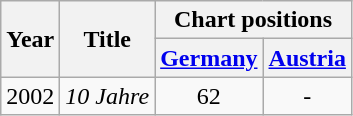<table class="wikitable">
<tr>
<th rowspan="2">Year</th>
<th rowspan="2">Title</th>
<th colspan="2">Chart positions</th>
</tr>
<tr>
<th><a href='#'>Germany</a></th>
<th><a href='#'>Austria</a></th>
</tr>
<tr>
<td>2002</td>
<td><em>10 Jahre</em></td>
<td align="center">62</td>
<td align="center">-</td>
</tr>
</table>
